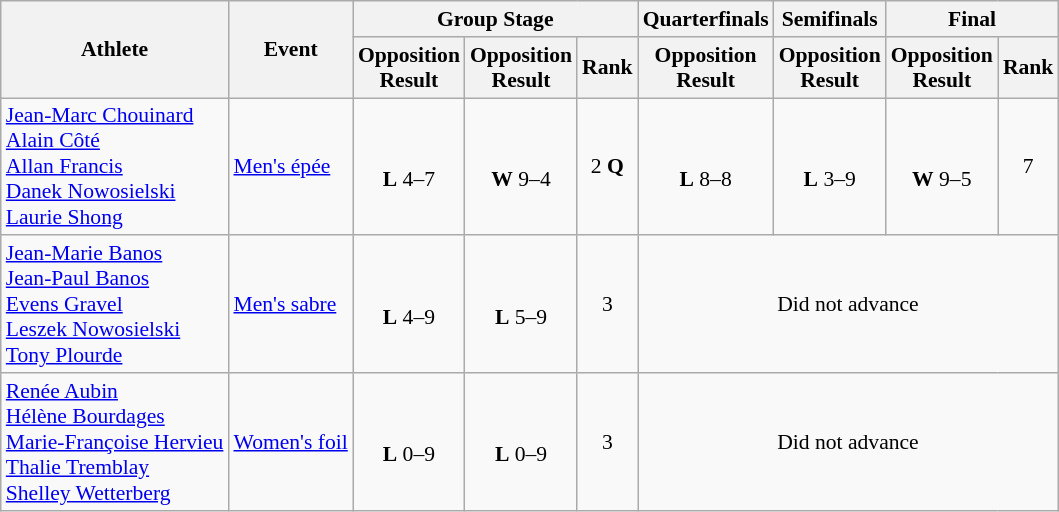<table class=wikitable style="font-size:90%">
<tr>
<th rowspan="2">Athlete</th>
<th rowspan="2">Event</th>
<th colspan="3">Group Stage</th>
<th>Quarterfinals</th>
<th>Semifinals</th>
<th colspan="2">Final</th>
</tr>
<tr>
<th>Opposition<br>Result</th>
<th>Opposition<br>Result</th>
<th>Rank</th>
<th>Opposition<br>Result</th>
<th>Opposition<br>Result</th>
<th>Opposition<br>Result</th>
<th>Rank</th>
</tr>
<tr align=center>
<td align=left><a href='#'>Jean-Marc Chouinard</a><br><a href='#'>Alain Côté</a><br><a href='#'>Allan Francis</a><br><a href='#'>Danek Nowosielski</a><br><a href='#'>Laurie Shong</a></td>
<td align=left><a href='#'>Men's épée</a></td>
<td><br><strong>L</strong> 4–7</td>
<td><br><strong>W</strong> 9–4</td>
<td>2 <strong>Q</strong></td>
<td><br><strong>L</strong> 8–8</td>
<td><br><strong>L</strong> 3–9</td>
<td><br><strong>W</strong> 9–5</td>
<td>7</td>
</tr>
<tr align=center>
<td align=left><a href='#'>Jean-Marie Banos</a><br><a href='#'>Jean-Paul Banos</a><br><a href='#'>Evens Gravel</a><br><a href='#'>Leszek Nowosielski</a><br><a href='#'>Tony Plourde</a></td>
<td align=left><a href='#'>Men's sabre</a></td>
<td><br><strong>L</strong> 4–9</td>
<td><br><strong>L</strong> 5–9</td>
<td>3</td>
<td colspan=4>Did not advance</td>
</tr>
<tr align=center>
<td align=left><a href='#'>Renée Aubin</a><br><a href='#'>Hélène Bourdages</a><br><a href='#'>Marie-Françoise Hervieu</a><br><a href='#'>Thalie Tremblay</a><br><a href='#'>Shelley Wetterberg</a></td>
<td align=left><a href='#'>Women's foil</a></td>
<td><br><strong>L</strong> 0–9</td>
<td><br><strong>L</strong> 0–9</td>
<td>3</td>
<td colspan=4>Did not advance</td>
</tr>
</table>
